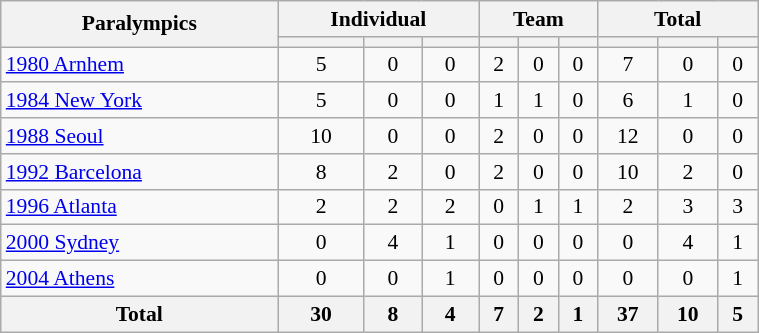<table class="wikitable" width=40% style="font-size:90%; text-align:center;">
<tr>
<th rowspan=2>Paralympics</th>
<th colspan=3>Individual</th>
<th colspan=3>Team</th>
<th colspan=3>Total</th>
</tr>
<tr>
<th></th>
<th></th>
<th></th>
<th></th>
<th></th>
<th></th>
<th></th>
<th></th>
<th></th>
</tr>
<tr>
<td align=left><a href='#'>1980 Arnhem</a></td>
<td>5</td>
<td>0</td>
<td>0</td>
<td>2</td>
<td>0</td>
<td>0</td>
<td>7</td>
<td>0</td>
<td>0</td>
</tr>
<tr>
<td align=left><a href='#'>1984 New York</a></td>
<td>5</td>
<td>0</td>
<td>0</td>
<td>1</td>
<td>1</td>
<td>0</td>
<td>6</td>
<td>1</td>
<td>0</td>
</tr>
<tr>
<td align=left><a href='#'>1988 Seoul</a></td>
<td>10</td>
<td>0</td>
<td>0</td>
<td>2</td>
<td>0</td>
<td>0</td>
<td>12</td>
<td>0</td>
<td>0</td>
</tr>
<tr>
<td align=left><a href='#'>1992 Barcelona</a></td>
<td>8</td>
<td>2</td>
<td>0</td>
<td>2</td>
<td>0</td>
<td>0</td>
<td>10</td>
<td>2</td>
<td>0</td>
</tr>
<tr>
<td align=left><a href='#'>1996 Atlanta</a></td>
<td>2</td>
<td>2</td>
<td>2</td>
<td>0</td>
<td>1</td>
<td>1</td>
<td>2</td>
<td>3</td>
<td>3</td>
</tr>
<tr>
<td align=left><a href='#'>2000 Sydney</a></td>
<td>0</td>
<td>4</td>
<td>1</td>
<td>0</td>
<td>0</td>
<td>0</td>
<td>0</td>
<td>4</td>
<td>1</td>
</tr>
<tr>
<td align=left><a href='#'>2004 Athens</a></td>
<td>0</td>
<td>0</td>
<td>1</td>
<td>0</td>
<td>0</td>
<td>0</td>
<td>0</td>
<td>0</td>
<td>1</td>
</tr>
<tr>
<th>Total</th>
<th>30</th>
<th>8</th>
<th>4</th>
<th>7</th>
<th>2</th>
<th>1</th>
<th>37</th>
<th>10</th>
<th>5</th>
</tr>
</table>
